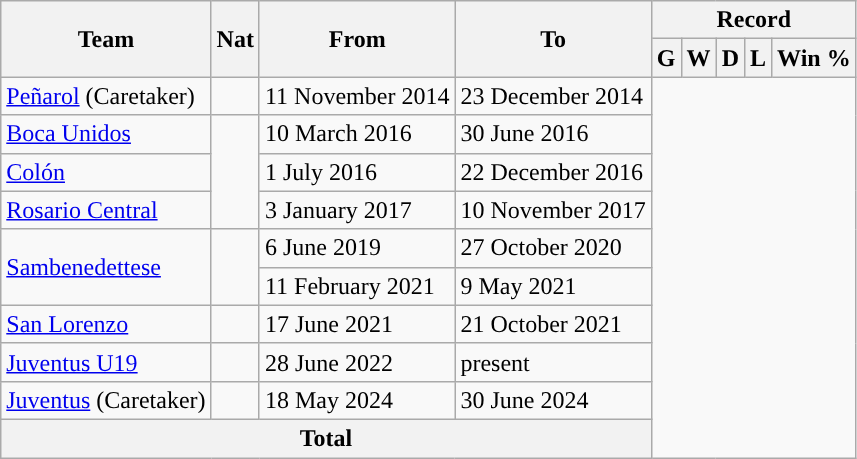<table class="wikitable" style="text-align: center">
<tr>
<th rowspan="2">Team</th>
<th rowspan="2">Nat</th>
<th rowspan="2">From</th>
<th rowspan="2">To</th>
<th colspan="5">Record</th>
</tr>
<tr>
<th>G</th>
<th>W</th>
<th>D</th>
<th>L</th>
<th>Win %</th>
</tr>
<tr>
<td align=left><a href='#'>Peñarol</a> (Caretaker)</td>
<td></td>
<td align=left>11 November 2014</td>
<td align=left>23 December 2014<br></td>
</tr>
<tr>
<td align=left><a href='#'>Boca Unidos</a></td>
<td rowspan="3"></td>
<td align=left>10 March 2016</td>
<td align=left>30 June 2016<br></td>
</tr>
<tr>
<td align=left><a href='#'>Colón</a></td>
<td align=left>1 July 2016</td>
<td align=left>22 December 2016<br></td>
</tr>
<tr>
<td align=left><a href='#'>Rosario Central</a></td>
<td align=left>3 January 2017</td>
<td align=left>10 November 2017<br></td>
</tr>
<tr>
<td align=left rowspan="2"><a href='#'>Sambenedettese</a></td>
<td rowspan="2"></td>
<td align=left>6 June 2019</td>
<td align=left>27 October 2020<br></td>
</tr>
<tr>
<td align=left>11 February 2021</td>
<td align=left>9 May 2021<br></td>
</tr>
<tr>
<td align=left><a href='#'>San Lorenzo</a></td>
<td></td>
<td align=left>17 June 2021</td>
<td align=left>21 October 2021<br></td>
</tr>
<tr>
<td align=left><a href='#'>Juventus U19</a></td>
<td></td>
<td align=left>28 June 2022</td>
<td align=left>present<br></td>
</tr>
<tr>
<td align=left><a href='#'>Juventus</a> (Caretaker)</td>
<td></td>
<td align=left>18 May 2024</td>
<td align=left>30 June 2024<br></td>
</tr>
<tr>
<th colspan="4">Total<br></th>
</tr>
</table>
